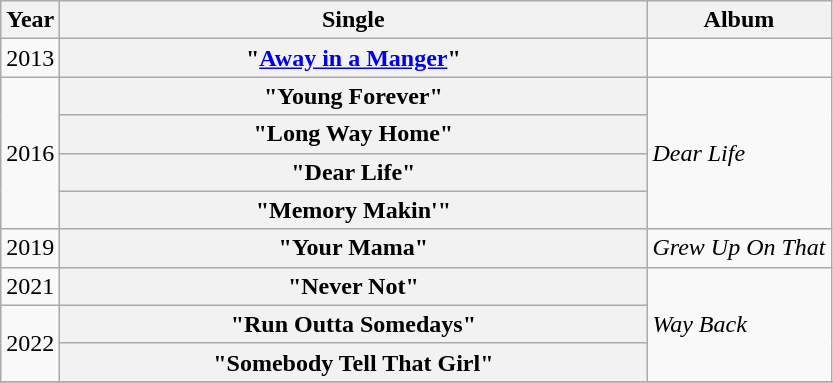<table class="wikitable plainrowheaders">
<tr>
<th>Year</th>
<th style="width:24em;">Single</th>
<th>Album</th>
</tr>
<tr>
<td>2013</td>
<th scope="row">"<a href='#'>Away in a Manger</a>"</th>
<td></td>
</tr>
<tr>
<td rowspan="4">2016</td>
<th scope="row">"Young Forever"</th>
<td align="left" rowspan="4"><em>Dear Life</em></td>
</tr>
<tr>
<th scope="row">"Long Way Home"</th>
</tr>
<tr>
<th scope="row">"Dear Life"</th>
</tr>
<tr>
<th scope="row">"Memory Makin'"</th>
</tr>
<tr>
<td>2019</td>
<th scope="row">"Your Mama"</th>
<td align="left"><em>Grew Up On That</em></td>
</tr>
<tr>
<td>2021</td>
<th scope="row">"Never Not"</th>
<td align="left" rowspan="3"><em>Way Back</em></td>
</tr>
<tr>
<td rowspan="2">2022</td>
<th scope="row">"Run Outta Somedays"</th>
</tr>
<tr>
<th scope="row">"Somebody Tell That Girl" <br></th>
</tr>
<tr>
</tr>
</table>
